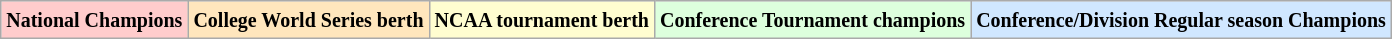<table class="wikitable">
<tr>
<td bgcolor="#FFCCCC"><small><strong>National Champions</strong></small></td>
<td bgcolor="#FFE6BD"><small><strong>College World Series berth</strong></small></td>
<td bgcolor="#FFFDD0"><small><strong>NCAA tournament berth</strong></small></td>
<td bgcolor="#DDFFDD"><small><strong>Conference Tournament champions</strong></small></td>
<td bgcolor="#D0E7FF"><small><strong>Conference/Division Regular season Champions</strong></small></td>
</tr>
</table>
